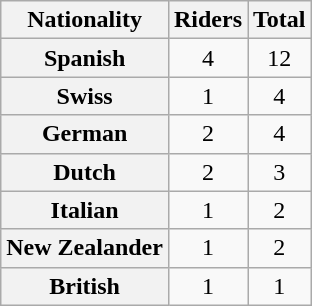<table class="wikitable plainrowheaders sortable">
<tr>
<th scope="col">Nationality</th>
<th scope="col">Riders</th>
<th scope="col">Total</th>
</tr>
<tr>
<th scope="row"> Spanish</th>
<td align=center>4</td>
<td align=center>12</td>
</tr>
<tr>
<th scope="row"> Swiss</th>
<td align=center>1</td>
<td align=center>4</td>
</tr>
<tr>
<th scope="row"> German</th>
<td align=center>2</td>
<td align=center>4</td>
</tr>
<tr>
<th scope="row"> Dutch</th>
<td align=center>2</td>
<td align=center>3</td>
</tr>
<tr>
<th scope="row"> Italian</th>
<td align=center>1</td>
<td align=center>2</td>
</tr>
<tr>
<th scope="row"> New Zealander</th>
<td align=center>1</td>
<td align=center>2</td>
</tr>
<tr>
<th scope="row"> British</th>
<td align=center>1</td>
<td align=center>1</td>
</tr>
</table>
